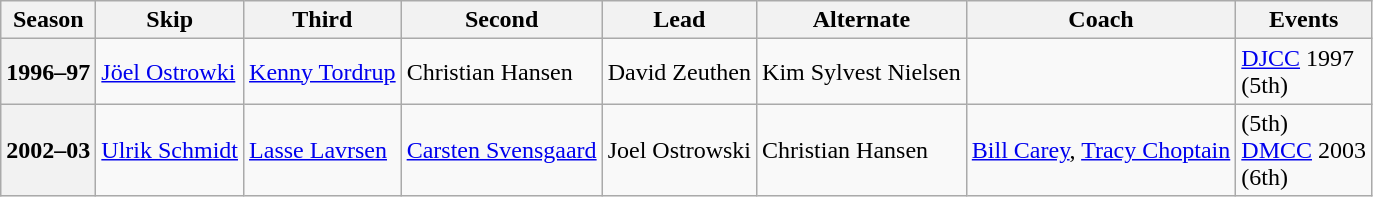<table class="wikitable">
<tr>
<th scope="col">Season</th>
<th scope="col">Skip</th>
<th scope="col">Third</th>
<th scope="col">Second</th>
<th scope="col">Lead</th>
<th scope="col">Alternate</th>
<th scope="col">Coach</th>
<th scope="col">Events</th>
</tr>
<tr>
<th scope="row">1996–97</th>
<td><a href='#'>Jöel Ostrowki</a></td>
<td><a href='#'>Kenny Tordrup</a></td>
<td>Christian Hansen</td>
<td>David Zeuthen</td>
<td>Kim Sylvest Nielsen</td>
<td></td>
<td><a href='#'>DJCC</a> 1997 <br> (5th)</td>
</tr>
<tr>
<th scope="row">2002–03</th>
<td><a href='#'>Ulrik Schmidt</a></td>
<td><a href='#'>Lasse Lavrsen</a></td>
<td><a href='#'>Carsten Svensgaard</a></td>
<td>Joel Ostrowski</td>
<td>Christian Hansen</td>
<td><a href='#'>Bill Carey</a>, <a href='#'>Tracy Choptain</a></td>
<td> (5th)<br><a href='#'>DMCC</a> 2003 <br> (6th)</td>
</tr>
</table>
